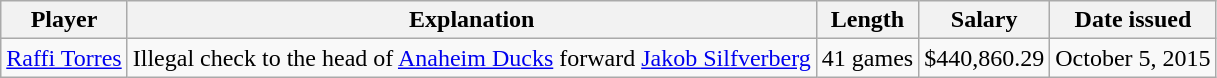<table class="wikitable" style="text-align:center;">
<tr>
<th>Player</th>
<th>Explanation</th>
<th>Length</th>
<th>Salary</th>
<th>Date issued</th>
</tr>
<tr>
<td><a href='#'>Raffi Torres</a></td>
<td>Illegal check to the head of <a href='#'>Anaheim Ducks</a> forward <a href='#'>Jakob Silfverberg</a></td>
<td>41 games</td>
<td>$440,860.29</td>
<td>October 5, 2015</td>
</tr>
</table>
